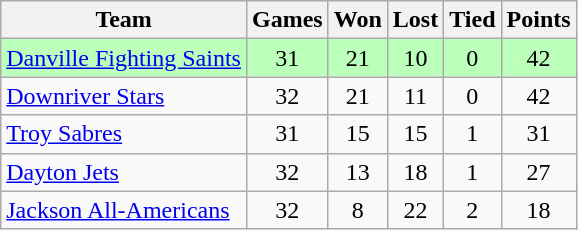<table class="wikitable" style="text-align:center">
<tr>
<th>Team</th>
<th>Games</th>
<th>Won</th>
<th>Lost</th>
<th>Tied</th>
<th>Points</th>
</tr>
<tr bgcolor=#bbffbb>
<td align="left"><a href='#'>Danville Fighting Saints</a></td>
<td>31</td>
<td>21</td>
<td>10</td>
<td>0</td>
<td>42</td>
</tr>
<tr>
<td align="left"><a href='#'>Downriver Stars</a></td>
<td>32</td>
<td>21</td>
<td>11</td>
<td>0</td>
<td>42</td>
</tr>
<tr>
<td align="left"><a href='#'>Troy Sabres</a></td>
<td>31</td>
<td>15</td>
<td>15</td>
<td>1</td>
<td>31</td>
</tr>
<tr>
<td align="left"><a href='#'>Dayton Jets</a></td>
<td>32</td>
<td>13</td>
<td>18</td>
<td>1</td>
<td>27</td>
</tr>
<tr>
<td align="left"><a href='#'>Jackson All-Americans</a></td>
<td>32</td>
<td>8</td>
<td>22</td>
<td>2</td>
<td>18</td>
</tr>
</table>
